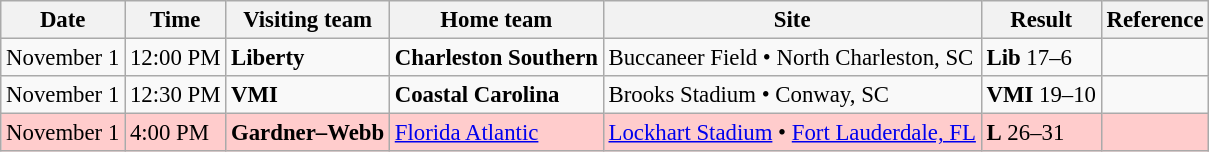<table class="wikitable" style="font-size:95%;">
<tr>
<th>Date</th>
<th>Time</th>
<th>Visiting team</th>
<th>Home team</th>
<th>Site</th>
<th>Result</th>
<th class="unsortable">Reference</th>
</tr>
<tr bgcolor=>
<td>November 1</td>
<td>12:00 PM</td>
<td><strong>Liberty</strong></td>
<td><strong>Charleston Southern</strong></td>
<td>Buccaneer Field • North Charleston, SC</td>
<td><strong>Lib</strong> 17–6</td>
<td></td>
</tr>
<tr bgcolor=>
<td>November 1</td>
<td>12:30 PM</td>
<td><strong>VMI</strong></td>
<td><strong>Coastal Carolina</strong></td>
<td>Brooks Stadium • Conway, SC</td>
<td><strong>VMI</strong> 19–10</td>
<td></td>
</tr>
<tr bgcolor=ffcccc>
<td>November 1</td>
<td>4:00 PM</td>
<td><strong>Gardner–Webb</strong></td>
<td><a href='#'>Florida Atlantic</a></td>
<td><a href='#'>Lockhart Stadium</a> • <a href='#'>Fort Lauderdale, FL</a></td>
<td><strong>L</strong> 26–31</td>
<td></td>
</tr>
</table>
